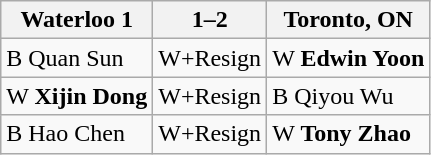<table class="wikitable">
<tr>
<th>Waterloo 1</th>
<th>1–2</th>
<th>Toronto, ON</th>
</tr>
<tr>
<td>B Quan Sun</td>
<td>W+Resign</td>
<td>W <strong>Edwin Yoon</strong></td>
</tr>
<tr>
<td>W <strong>Xijin Dong</strong></td>
<td>W+Resign</td>
<td>B Qiyou Wu</td>
</tr>
<tr>
<td>B Hao Chen</td>
<td>W+Resign</td>
<td>W <strong>Tony Zhao</strong></td>
</tr>
</table>
